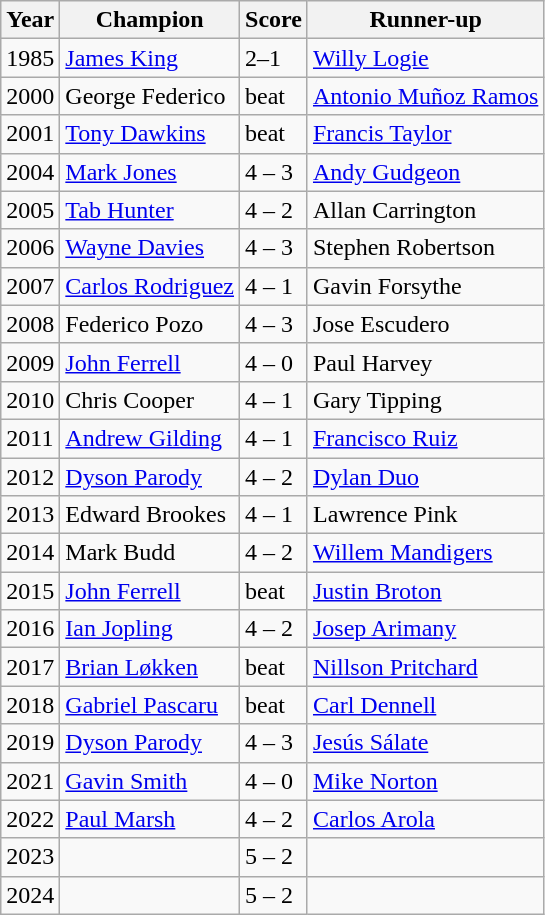<table class="wikitable">
<tr>
<th>Year</th>
<th>Champion</th>
<th>Score</th>
<th>Runner-up</th>
</tr>
<tr>
<td>1985</td>
<td> <a href='#'>James King</a></td>
<td>2–1</td>
<td> <a href='#'>Willy Logie</a></td>
</tr>
<tr>
<td>2000</td>
<td> George Federico</td>
<td>beat</td>
<td> <a href='#'>Antonio Muñoz Ramos</a></td>
</tr>
<tr>
<td>2001</td>
<td> <a href='#'>Tony Dawkins</a></td>
<td>beat</td>
<td> <a href='#'>Francis Taylor</a></td>
</tr>
<tr>
<td>2004</td>
<td> <a href='#'>Mark Jones</a></td>
<td>4 – 3</td>
<td> <a href='#'>Andy Gudgeon</a></td>
</tr>
<tr>
<td>2005</td>
<td> <a href='#'>Tab Hunter</a></td>
<td>4 – 2</td>
<td> Allan Carrington</td>
</tr>
<tr>
<td>2006</td>
<td> <a href='#'>Wayne Davies</a></td>
<td>4 – 3</td>
<td> Stephen Robertson</td>
</tr>
<tr>
<td>2007</td>
<td> <a href='#'>Carlos Rodriguez</a></td>
<td>4 – 1</td>
<td> Gavin Forsythe</td>
</tr>
<tr>
<td>2008</td>
<td> Federico Pozo</td>
<td>4 – 3</td>
<td> Jose Escudero</td>
</tr>
<tr>
<td>2009</td>
<td> <a href='#'>John Ferrell</a></td>
<td>4 – 0</td>
<td> Paul Harvey</td>
</tr>
<tr>
<td>2010</td>
<td> Chris Cooper</td>
<td>4 – 1</td>
<td> Gary Tipping</td>
</tr>
<tr>
<td>2011</td>
<td> <a href='#'>Andrew Gilding</a></td>
<td>4 – 1</td>
<td> <a href='#'>Francisco Ruiz</a></td>
</tr>
<tr>
<td>2012</td>
<td> <a href='#'>Dyson Parody</a></td>
<td>4 – 2</td>
<td> <a href='#'>Dylan Duo</a></td>
</tr>
<tr>
<td>2013</td>
<td> Edward Brookes</td>
<td>4 – 1</td>
<td> Lawrence Pink</td>
</tr>
<tr>
<td>2014</td>
<td> Mark Budd</td>
<td>4 – 2</td>
<td> <a href='#'>Willem Mandigers</a></td>
</tr>
<tr>
<td>2015</td>
<td> <a href='#'>John Ferrell</a></td>
<td>beat</td>
<td> <a href='#'>Justin Broton</a></td>
</tr>
<tr>
<td>2016</td>
<td> <a href='#'>Ian Jopling</a></td>
<td>4 – 2</td>
<td> <a href='#'>Josep Arimany</a></td>
</tr>
<tr>
<td>2017</td>
<td> <a href='#'>Brian Løkken</a></td>
<td>beat</td>
<td> <a href='#'>Nillson Pritchard</a></td>
</tr>
<tr>
<td>2018</td>
<td> <a href='#'>Gabriel Pascaru</a></td>
<td>beat</td>
<td> <a href='#'>Carl Dennell</a></td>
</tr>
<tr>
<td>2019</td>
<td> <a href='#'>Dyson Parody</a></td>
<td>4 – 3</td>
<td> <a href='#'>Jesús Sálate</a></td>
</tr>
<tr>
<td>2021</td>
<td> <a href='#'>Gavin Smith</a></td>
<td>4 – 0</td>
<td> <a href='#'>Mike Norton</a></td>
</tr>
<tr>
<td>2022</td>
<td> <a href='#'>Paul Marsh</a></td>
<td>4 – 2</td>
<td> <a href='#'>Carlos Arola</a></td>
</tr>
<tr>
<td>2023</td>
<td></td>
<td>5 – 2</td>
<td></td>
</tr>
<tr>
<td>2024</td>
<td></td>
<td>5 – 2</td>
<td></td>
</tr>
</table>
